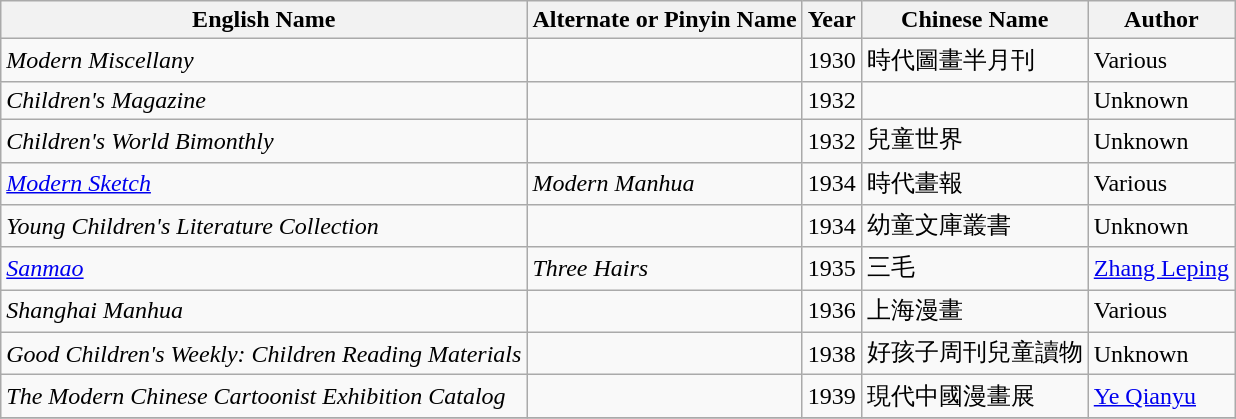<table class="wikitable">
<tr>
<th>English Name</th>
<th>Alternate or Pinyin Name</th>
<th>Year</th>
<th>Chinese Name</th>
<th>Author</th>
</tr>
<tr>
<td><em>Modern Miscellany</em></td>
<td></td>
<td>1930</td>
<td>時代圖畫半月刊</td>
<td>Various</td>
</tr>
<tr>
<td><em>Children's Magazine</em></td>
<td></td>
<td>1932</td>
<td></td>
<td>Unknown</td>
</tr>
<tr>
<td><em>Children's World Bimonthly</em></td>
<td></td>
<td>1932</td>
<td>兒童世界</td>
<td>Unknown</td>
</tr>
<tr>
<td><em><a href='#'>Modern Sketch</a></em></td>
<td><em>Modern Manhua</em></td>
<td>1934</td>
<td>時代畫報</td>
<td>Various</td>
</tr>
<tr>
<td><em>Young Children's Literature Collection</em></td>
<td></td>
<td>1934</td>
<td>幼童文庫叢書</td>
<td>Unknown</td>
</tr>
<tr>
<td><em><a href='#'>Sanmao</a></em></td>
<td><em>Three Hairs</em></td>
<td>1935</td>
<td>三毛</td>
<td><a href='#'>Zhang Leping</a></td>
</tr>
<tr>
<td><em>Shanghai Manhua</em></td>
<td></td>
<td>1936</td>
<td>上海漫畫</td>
<td>Various</td>
</tr>
<tr>
<td><em>Good Children's Weekly: Children Reading Materials</em></td>
<td></td>
<td>1938</td>
<td>好孩子周刊兒童讀物</td>
<td>Unknown</td>
</tr>
<tr>
<td><em>The Modern Chinese Cartoonist Exhibition Catalog</em></td>
<td></td>
<td>1939</td>
<td>現代中國漫畫展</td>
<td><a href='#'>Ye Qianyu</a></td>
</tr>
<tr>
</tr>
</table>
